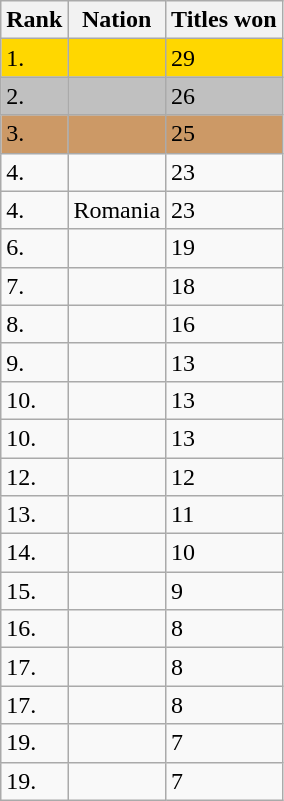<table class="wikitable">
<tr>
<th>Rank</th>
<th>Nation</th>
<th>Titles won</th>
</tr>
<tr bgcolor="gold">
<td>1.</td>
<td></td>
<td>29</td>
</tr>
<tr bgcolor="silver">
<td>2.</td>
<td></td>
<td>26</td>
</tr>
<tr bgcolor="#cc9966">
<td>3.</td>
<td></td>
<td>25</td>
</tr>
<tr>
<td>4.</td>
<td></td>
<td>23</td>
</tr>
<tr>
<td>4.</td>
<td> Romania</td>
<td>23</td>
</tr>
<tr>
<td>6.</td>
<td></td>
<td>19</td>
</tr>
<tr>
<td>7.</td>
<td></td>
<td>18</td>
</tr>
<tr>
<td>8.</td>
<td></td>
<td>16</td>
</tr>
<tr>
<td>9.</td>
<td></td>
<td>13</td>
</tr>
<tr>
<td>10.</td>
<td></td>
<td>13</td>
</tr>
<tr>
<td>10.</td>
<td></td>
<td>13</td>
</tr>
<tr>
<td>12.</td>
<td></td>
<td>12</td>
</tr>
<tr>
<td>13.</td>
<td></td>
<td>11</td>
</tr>
<tr>
<td>14.</td>
<td></td>
<td>10</td>
</tr>
<tr>
<td>15.</td>
<td></td>
<td>9</td>
</tr>
<tr>
<td>16.</td>
<td></td>
<td>8</td>
</tr>
<tr>
<td>17.</td>
<td></td>
<td>8</td>
</tr>
<tr>
<td>17.</td>
<td></td>
<td>8</td>
</tr>
<tr>
<td>19.</td>
<td></td>
<td>7</td>
</tr>
<tr>
<td>19.</td>
<td></td>
<td>7</td>
</tr>
</table>
